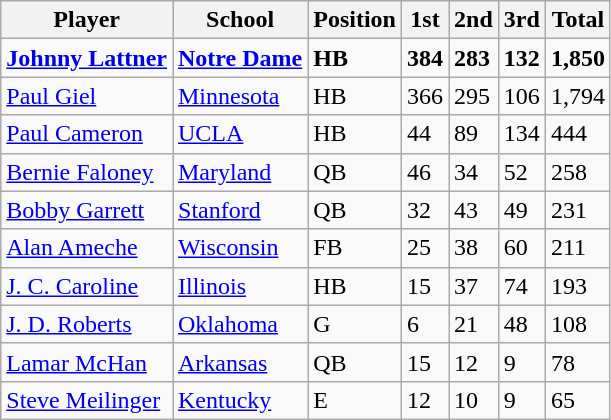<table class="wikitable">
<tr>
<th>Player</th>
<th>School</th>
<th>Position</th>
<th>1st</th>
<th>2nd</th>
<th>3rd</th>
<th>Total</th>
</tr>
<tr>
<td><strong><a href='#'>Johnny Lattner</a></strong></td>
<td><strong><a href='#'>Notre Dame</a></strong></td>
<td><strong>HB</strong></td>
<td><strong>384</strong></td>
<td><strong>283</strong></td>
<td><strong>132</strong></td>
<td><strong>1,850</strong></td>
</tr>
<tr>
<td><a href='#'>Paul Giel</a></td>
<td><a href='#'>Minnesota</a></td>
<td>HB</td>
<td>366</td>
<td>295</td>
<td>106</td>
<td>1,794</td>
</tr>
<tr>
<td><a href='#'>Paul Cameron</a></td>
<td><a href='#'>UCLA</a></td>
<td>HB</td>
<td>44</td>
<td>89</td>
<td>134</td>
<td>444</td>
</tr>
<tr>
<td><a href='#'>Bernie Faloney</a></td>
<td><a href='#'>Maryland</a></td>
<td>QB</td>
<td>46</td>
<td>34</td>
<td>52</td>
<td>258</td>
</tr>
<tr>
<td><a href='#'>Bobby Garrett</a></td>
<td><a href='#'>Stanford</a></td>
<td>QB</td>
<td>32</td>
<td>43</td>
<td>49</td>
<td>231</td>
</tr>
<tr>
<td><a href='#'>Alan Ameche</a></td>
<td><a href='#'>Wisconsin</a></td>
<td>FB</td>
<td>25</td>
<td>38</td>
<td>60</td>
<td>211</td>
</tr>
<tr>
<td><a href='#'>J. C. Caroline</a></td>
<td><a href='#'>Illinois</a></td>
<td>HB</td>
<td>15</td>
<td>37</td>
<td>74</td>
<td>193</td>
</tr>
<tr>
<td><a href='#'>J. D. Roberts</a></td>
<td><a href='#'>Oklahoma</a></td>
<td>G</td>
<td>6</td>
<td>21</td>
<td>48</td>
<td>108</td>
</tr>
<tr>
<td><a href='#'>Lamar McHan</a></td>
<td><a href='#'>Arkansas</a></td>
<td>QB</td>
<td>15</td>
<td>12</td>
<td>9</td>
<td>78</td>
</tr>
<tr>
<td><a href='#'>Steve Meilinger</a></td>
<td><a href='#'>Kentucky</a></td>
<td>E</td>
<td>12</td>
<td>10</td>
<td>9</td>
<td>65</td>
</tr>
</table>
